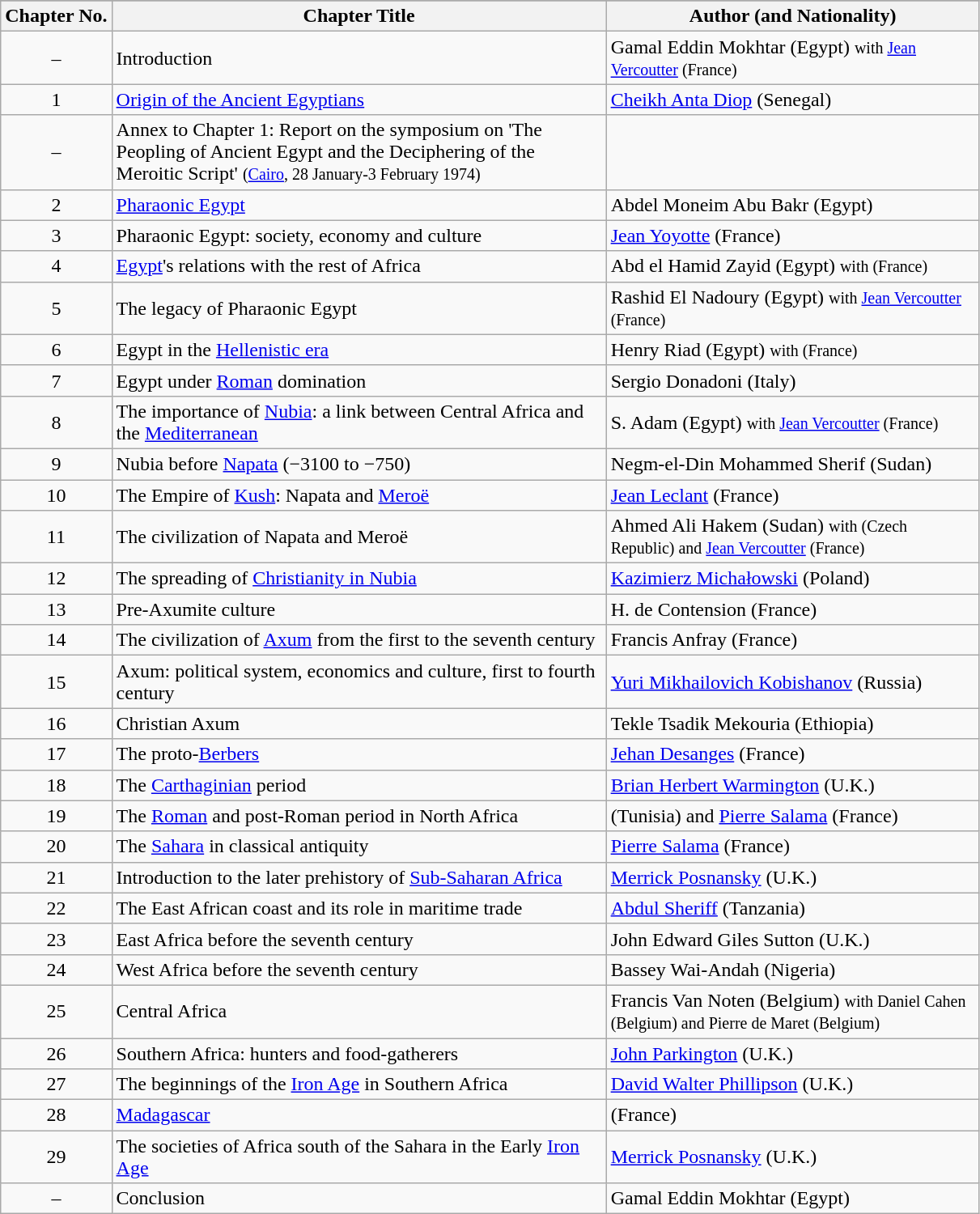<table class="wikitable mw-collapsible mw-collapsed">
<tr style="background:#cccccc">
</tr>
<tr>
<th>Chapter No.</th>
<th width=400>Chapter Title</th>
<th width=300>Author (and Nationality)</th>
</tr>
<tr>
<td align=center>–</td>
<td>Introduction</td>
<td>Gamal Eddin Mokhtar (Egypt) <small>with <a href='#'>Jean Vercoutter</a> (France)</small></td>
</tr>
<tr>
<td align=center>1</td>
<td><a href='#'>Origin of the Ancient Egyptians</a></td>
<td><a href='#'>Cheikh Anta Diop</a> (Senegal)</td>
</tr>
<tr>
<td align=center>–</td>
<td>Annex to Chapter 1: Report on the symposium on 'The Peopling of Ancient Egypt and the Deciphering of the Meroitic Script' <small>(<a href='#'>Cairo</a>, 28 January-3 February 1974)</small></td>
<td></td>
</tr>
<tr>
<td align=center>2</td>
<td><a href='#'>Pharaonic Egypt</a></td>
<td>Abdel Moneim Abu Bakr (Egypt)</td>
</tr>
<tr>
<td align=center>3</td>
<td>Pharaonic Egypt: society, economy and culture</td>
<td><a href='#'>Jean Yoyotte</a> (France)</td>
</tr>
<tr>
<td align=center>4</td>
<td><a href='#'>Egypt</a>'s relations with the rest of Africa</td>
<td>Abd el Hamid Zayid (Egypt) <small>with  (France)</small></td>
</tr>
<tr>
<td align=center>5</td>
<td>The legacy of Pharaonic Egypt</td>
<td>Rashid El Nadoury (Egypt) <small>with <a href='#'>Jean Vercoutter</a> (France)</small></td>
</tr>
<tr>
<td align=center>6</td>
<td>Egypt in the <a href='#'>Hellenistic era</a></td>
<td>Henry Riad (Egypt) <small>with  (France)</small></td>
</tr>
<tr>
<td align=center>7</td>
<td>Egypt under <a href='#'>Roman</a> domination</td>
<td>Sergio Donadoni (Italy)</td>
</tr>
<tr>
<td align=center>8</td>
<td>The importance of <a href='#'>Nubia</a>: a link between Central Africa and the <a href='#'>Mediterranean</a></td>
<td>S. Adam (Egypt) <small>with <a href='#'>Jean Vercoutter</a> (France)</small></td>
</tr>
<tr>
<td align=center>9</td>
<td>Nubia before <a href='#'>Napata</a> (−3100 to −750)</td>
<td>Negm-el-Din Mohammed Sherif (Sudan)</td>
</tr>
<tr>
<td align=center>10</td>
<td>The Empire of <a href='#'>Kush</a>: Napata and <a href='#'>Meroë</a></td>
<td><a href='#'>Jean Leclant</a> (France)</td>
</tr>
<tr>
<td align=center>11</td>
<td>The civilization of Napata and Meroë</td>
<td>Ahmed Ali Hakem (Sudan) <small>with  (Czech Republic) and <a href='#'>Jean Vercoutter</a> (France)</small></td>
</tr>
<tr>
<td align=center>12</td>
<td>The spreading of <a href='#'>Christianity in Nubia</a></td>
<td><a href='#'>Kazimierz Michałowski</a> (Poland)</td>
</tr>
<tr>
<td align=center>13</td>
<td>Pre-Axumite culture</td>
<td>H. de Contension (France)</td>
</tr>
<tr>
<td align=center>14</td>
<td>The civilization of <a href='#'>Axum</a> from the first to the seventh century</td>
<td>Francis Anfray (France)</td>
</tr>
<tr>
<td align=center>15</td>
<td>Axum: political system, economics and culture, first to fourth century</td>
<td><a href='#'>Yuri Mikhailovich Kobishanov</a> (Russia)</td>
</tr>
<tr>
<td align=center>16</td>
<td>Christian Axum</td>
<td>Tekle Tsadik Mekouria (Ethiopia)</td>
</tr>
<tr>
<td align=center>17</td>
<td>The proto-<a href='#'>Berbers</a></td>
<td><a href='#'>Jehan Desanges</a> (France)</td>
</tr>
<tr>
<td align=center>18</td>
<td>The <a href='#'>Carthaginian</a> period</td>
<td><a href='#'>Brian Herbert Warmington</a> (U.K.)</td>
</tr>
<tr>
<td align=center>19</td>
<td>The <a href='#'>Roman</a> and post-Roman period in North Africa</td>
<td> (Tunisia) and <a href='#'>Pierre Salama</a> (France)</td>
</tr>
<tr>
<td align=center>20</td>
<td>The <a href='#'>Sahara</a> in classical antiquity</td>
<td><a href='#'>Pierre Salama</a> (France)</td>
</tr>
<tr>
<td align=center>21</td>
<td>Introduction to the later prehistory of <a href='#'>Sub-Saharan Africa</a></td>
<td><a href='#'>Merrick Posnansky</a> (U.K.)</td>
</tr>
<tr>
<td align=center>22</td>
<td>The East African coast and its role in maritime trade</td>
<td><a href='#'>Abdul Sheriff</a> (Tanzania)</td>
</tr>
<tr>
<td align=center>23</td>
<td>East Africa before the seventh century</td>
<td>John Edward Giles Sutton (U.K.)</td>
</tr>
<tr>
<td align=center>24</td>
<td>West Africa before the seventh century</td>
<td>Bassey Wai-Andah (Nigeria)</td>
</tr>
<tr>
<td align=center>25</td>
<td>Central Africa</td>
<td>Francis Van Noten (Belgium) <small>with Daniel Cahen (Belgium) and Pierre de Maret (Belgium)</small></td>
</tr>
<tr>
<td align=center>26</td>
<td>Southern Africa: hunters and food-gatherers</td>
<td><a href='#'>John Parkington</a> (U.K.)</td>
</tr>
<tr>
<td align=center>27</td>
<td>The beginnings of the <a href='#'>Iron Age</a> in Southern Africa</td>
<td><a href='#'>David Walter Phillipson</a> (U.K.)</td>
</tr>
<tr>
<td align=center>28</td>
<td><a href='#'>Madagascar</a></td>
<td> (France)</td>
</tr>
<tr>
<td align=center>29</td>
<td>The societies of Africa south of the Sahara in the Early <a href='#'>Iron Age</a></td>
<td><a href='#'>Merrick Posnansky</a> (U.K.)</td>
</tr>
<tr>
<td align=center>–</td>
<td>Conclusion</td>
<td>Gamal Eddin Mokhtar (Egypt)</td>
</tr>
</table>
